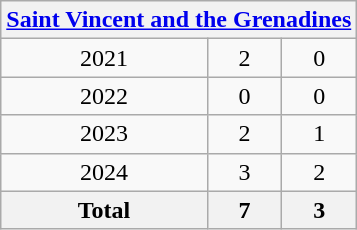<table class="wikitable" style="text-align:center">
<tr>
<th colspan=3><a href='#'>Saint Vincent and the Grenadines</a></th>
</tr>
<tr>
<td>2021</td>
<td>2</td>
<td>0</td>
</tr>
<tr>
<td>2022</td>
<td>0</td>
<td>0</td>
</tr>
<tr>
<td>2023</td>
<td>2</td>
<td>1</td>
</tr>
<tr>
<td>2024</td>
<td>3</td>
<td>2</td>
</tr>
<tr>
<th>Total</th>
<th>7</th>
<th>3</th>
</tr>
</table>
